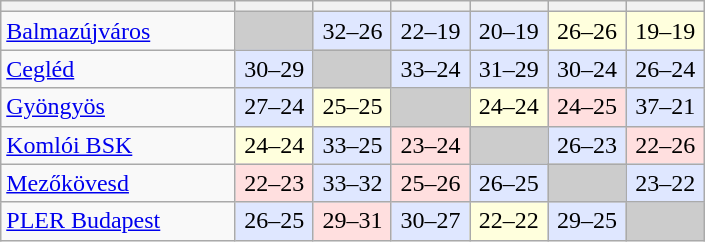<table class="wikitable" style="text-align: center;" width="470">
<tr>
<th width=175></th>
<th width=55></th>
<th width=55></th>
<th width=55></th>
<th width=55></th>
<th width=55></th>
<th width=55></th>
</tr>
<tr>
<td style="text-align: left;"><a href='#'>Balmazújváros</a></td>
<td bgcolor=#CCCCCC> </td>
<td bgcolor=#DFE7FF>32–26</td>
<td bgcolor=#DFE7FF>22–19</td>
<td bgcolor=#DFE7FF>20–19</td>
<td bgcolor=#FFFFDD>26–26</td>
<td bgcolor=#FFFFDD>19–19</td>
</tr>
<tr>
<td style="text-align: left;"><a href='#'>Cegléd</a></td>
<td bgcolor=#DFE7FF>30–29</td>
<td bgcolor=#CCCCCC> </td>
<td bgcolor=#DFE7FF>33–24</td>
<td bgcolor=#DFE7FF>31–29</td>
<td bgcolor=#DFE7FF>30–24</td>
<td bgcolor=#DFE7FF>26–24</td>
</tr>
<tr>
<td style="text-align: left;"><a href='#'>Gyöngyös</a></td>
<td bgcolor=#DFE7FF>27–24</td>
<td bgcolor=#FFFFDD>25–25</td>
<td bgcolor=#CCCCCC> </td>
<td bgcolor=#FFFFDD>24–24</td>
<td bgcolor=#FFDFDF>24–25</td>
<td bgcolor=#DFE7FF>37–21</td>
</tr>
<tr>
<td style="text-align: left;"><a href='#'>Komlói BSK</a></td>
<td bgcolor=#FFFFDD>24–24</td>
<td bgcolor=#DFE7FF>33–25</td>
<td bgcolor=#FFDFDF>23–24</td>
<td bgcolor=#CCCCCC> </td>
<td bgcolor=#DFE7FF>26–23</td>
<td bgcolor=#FFDFDF>22–26</td>
</tr>
<tr>
<td style="text-align: left;"><a href='#'>Mezőkövesd</a></td>
<td bgcolor=#FFDFDF>22–23</td>
<td bgcolor=#DFE7FF>33–32</td>
<td bgcolor=#FFDFDF>25–26</td>
<td bgcolor=#DFE7FF>26–25</td>
<td bgcolor=#CCCCCC> </td>
<td bgcolor=#DFE7FF>23–22</td>
</tr>
<tr>
<td style="text-align: left;"><a href='#'>PLER Budapest</a></td>
<td bgcolor=#DFE7FF>26–25</td>
<td bgcolor=#FFDFDF>29–31</td>
<td bgcolor=#DFE7FF>30–27</td>
<td bgcolor=#FFFFDD>22–22</td>
<td bgcolor=#DFE7FF>29–25</td>
<td bgcolor=#CCCCCC> </td>
</tr>
</table>
